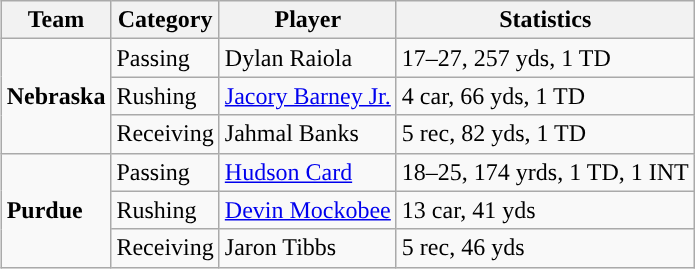<table class="wikitable" style="float: right;">
<tr>
<th>Team</th>
<th>Category</th>
<th>Player</th>
<th>Statistics</th>
</tr>
<tr>
<td rowspan=3><strong>Nebraska</strong></td>
<td>Passing</td>
<td>Dylan Raiola</td>
<td>17–27, 257 yds, 1 TD</td>
</tr>
<tr>
<td>Rushing</td>
<td><a href='#'>Jacory Barney Jr.</a></td>
<td>4 car, 66 yds, 1 TD</td>
</tr>
<tr>
<td>Receiving</td>
<td>Jahmal Banks</td>
<td>5 rec, 82 yds, 1 TD</td>
</tr>
<tr>
<td rowspan=3><strong>Purdue</strong></td>
<td>Passing</td>
<td><a href='#'>Hudson Card</a></td>
<td>18–25, 174 yrds, 1 TD, 1 INT</td>
</tr>
<tr>
<td>Rushing</td>
<td><a href='#'>Devin Mockobee</a></td>
<td>13 car, 41 yds</td>
</tr>
<tr>
<td>Receiving</td>
<td>Jaron Tibbs</td>
<td>5 rec, 46 yds</td>
</tr>
</table>
